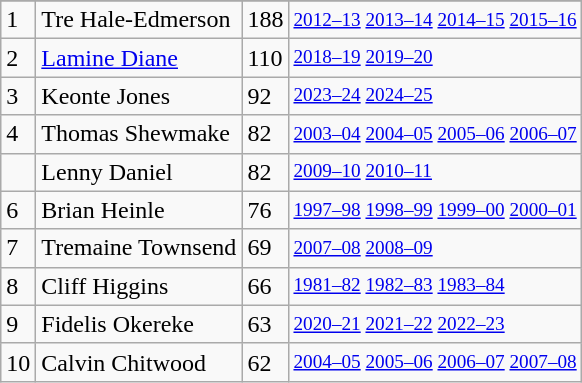<table class="wikitable">
<tr>
</tr>
<tr>
<td>1</td>
<td>Tre Hale-Edmerson</td>
<td>188</td>
<td style="font-size:80%;"><a href='#'>2012–13</a> <a href='#'>2013–14</a> <a href='#'>2014–15</a> <a href='#'>2015–16</a></td>
</tr>
<tr>
<td>2</td>
<td><a href='#'>Lamine Diane</a></td>
<td>110</td>
<td style="font-size:80%;"><a href='#'>2018–19</a> <a href='#'>2019–20</a></td>
</tr>
<tr>
<td>3</td>
<td>Keonte Jones</td>
<td>92</td>
<td style="font-size:80%;"><a href='#'>2023–24</a> <a href='#'>2024–25</a></td>
</tr>
<tr>
<td>4</td>
<td>Thomas Shewmake</td>
<td>82</td>
<td style="font-size:80%;"><a href='#'>2003–04</a> <a href='#'>2004–05</a> <a href='#'>2005–06</a> <a href='#'>2006–07</a></td>
</tr>
<tr>
<td></td>
<td>Lenny Daniel</td>
<td>82</td>
<td style="font-size:80%;"><a href='#'>2009–10</a> <a href='#'>2010–11</a></td>
</tr>
<tr>
<td>6</td>
<td>Brian Heinle</td>
<td>76</td>
<td style="font-size:80%;"><a href='#'>1997–98</a> <a href='#'>1998–99</a> <a href='#'>1999–00</a> <a href='#'>2000–01</a></td>
</tr>
<tr>
<td>7</td>
<td>Tremaine Townsend</td>
<td>69</td>
<td style="font-size:80%;"><a href='#'>2007–08</a> <a href='#'>2008–09</a></td>
</tr>
<tr>
<td>8</td>
<td>Cliff Higgins</td>
<td>66</td>
<td style="font-size:80%;"><a href='#'>1981–82</a> <a href='#'>1982–83</a> <a href='#'>1983–84</a></td>
</tr>
<tr>
<td>9</td>
<td>Fidelis Okereke</td>
<td>63</td>
<td style="font-size:80%;"><a href='#'>2020–21</a> <a href='#'>2021–22</a> <a href='#'>2022–23</a></td>
</tr>
<tr>
<td>10</td>
<td>Calvin Chitwood</td>
<td>62</td>
<td style="font-size:80%;"><a href='#'>2004–05</a> <a href='#'>2005–06</a> <a href='#'>2006–07</a> <a href='#'>2007–08</a></td>
</tr>
</table>
